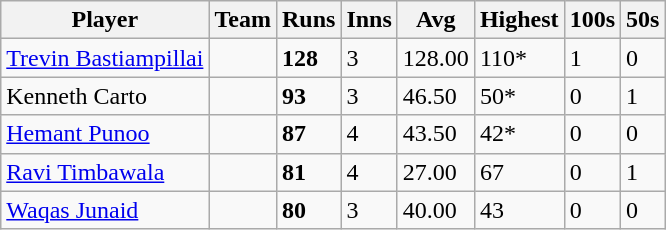<table class="wikitable">
<tr>
<th>Player</th>
<th>Team</th>
<th>Runs</th>
<th>Inns</th>
<th>Avg</th>
<th>Highest</th>
<th>100s</th>
<th>50s</th>
</tr>
<tr>
<td><a href='#'>Trevin Bastiampillai</a></td>
<td></td>
<td><strong>128</strong></td>
<td>3</td>
<td>128.00</td>
<td>110*</td>
<td>1</td>
<td>0</td>
</tr>
<tr>
<td>Kenneth Carto</td>
<td></td>
<td><strong>93</strong></td>
<td>3</td>
<td>46.50</td>
<td>50*</td>
<td>0</td>
<td>1</td>
</tr>
<tr>
<td><a href='#'>Hemant Punoo</a></td>
<td></td>
<td><strong>87</strong></td>
<td>4</td>
<td>43.50</td>
<td>42*</td>
<td>0</td>
<td>0</td>
</tr>
<tr>
<td><a href='#'>Ravi Timbawala</a></td>
<td></td>
<td><strong>81</strong></td>
<td>4</td>
<td>27.00</td>
<td>67</td>
<td>0</td>
<td>1</td>
</tr>
<tr>
<td><a href='#'>Waqas Junaid</a></td>
<td></td>
<td><strong>80</strong></td>
<td>3</td>
<td>40.00</td>
<td>43</td>
<td>0</td>
<td>0</td>
</tr>
</table>
